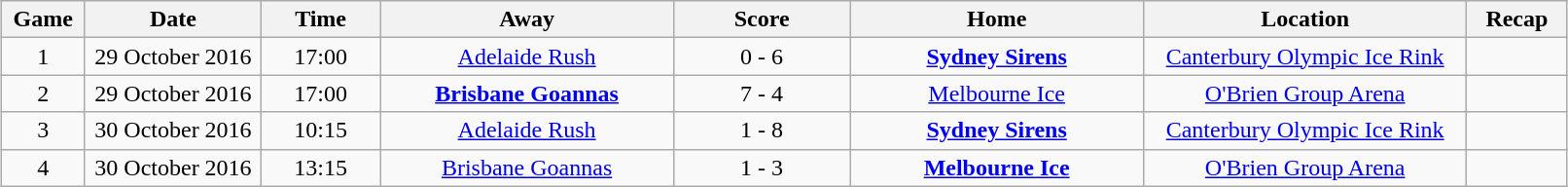<table class="wikitable" width="85%" style="margin: 1em auto 1em auto">
<tr>
<th width="1%">Game</th>
<th width="6%">Date</th>
<th width="4%">Time</th>
<th width="10%">Away</th>
<th width="6%">Score</th>
<th width="10%">Home</th>
<th width="11%">Location</th>
<th width="2%">Recap</th>
</tr>
<tr align="center">
<td>1</td>
<td>29 October 2016</td>
<td>17:00</td>
<td><a href='#'>Adelaide Rush</a></td>
<td>0 - 6</td>
<td><strong><a href='#'>Sydney Sirens</a></strong></td>
<td><a href='#'>Canterbury Olympic Ice Rink</a></td>
<td></td>
</tr>
<tr align="center">
<td>2</td>
<td>29 October 2016</td>
<td>17:00</td>
<td><strong><a href='#'>Brisbane Goannas</a></strong></td>
<td>7 - 4</td>
<td><a href='#'>Melbourne Ice</a></td>
<td><a href='#'>O'Brien Group Arena</a></td>
<td></td>
</tr>
<tr align="center">
<td>3</td>
<td>30 October 2016</td>
<td>10:15</td>
<td><a href='#'>Adelaide Rush</a></td>
<td>1 - 8</td>
<td><strong><a href='#'>Sydney Sirens</a></strong></td>
<td><a href='#'>Canterbury Olympic Ice Rink</a></td>
<td></td>
</tr>
<tr align="center">
<td>4</td>
<td>30 October 2016</td>
<td>13:15</td>
<td><a href='#'>Brisbane Goannas</a></td>
<td>1 - 3</td>
<td><strong><a href='#'>Melbourne Ice</a></strong></td>
<td><a href='#'>O'Brien Group Arena</a></td>
<td></td>
</tr>
</table>
